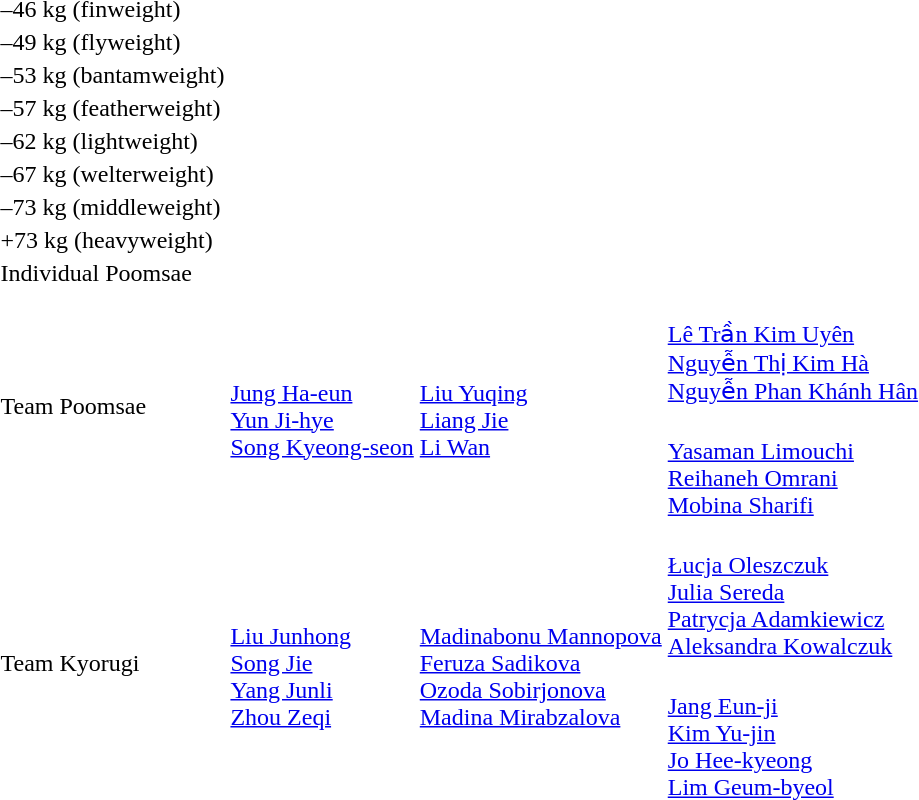<table>
<tr>
<td rowspan=2>–46 kg (finweight)<br></td>
<td rowspan=2></td>
<td rowspan=2></td>
<td></td>
</tr>
<tr>
<td></td>
</tr>
<tr>
<td rowspan=2>–49 kg (flyweight)<br></td>
<td rowspan=2></td>
<td rowspan=2></td>
<td></td>
</tr>
<tr>
<td></td>
</tr>
<tr>
<td rowspan=2>–53 kg (bantamweight)<br></td>
<td rowspan=2></td>
<td rowspan=2></td>
<td></td>
</tr>
<tr>
<td></td>
</tr>
<tr>
<td rowspan=2>–57 kg (featherweight)<br></td>
<td rowspan=2></td>
<td rowspan=2></td>
<td></td>
</tr>
<tr>
<td></td>
</tr>
<tr>
<td rowspan=2>–62 kg (lightweight)<br></td>
<td rowspan=2></td>
<td rowspan=2></td>
<td></td>
</tr>
<tr>
<td></td>
</tr>
<tr>
<td rowspan=2>–67 kg (welterweight)<br></td>
<td rowspan=2></td>
<td rowspan=2></td>
<td></td>
</tr>
<tr>
<td></td>
</tr>
<tr>
<td rowspan=2>–73 kg (middleweight)<br></td>
<td rowspan=2></td>
<td rowspan=2></td>
<td></td>
</tr>
<tr>
<td></td>
</tr>
<tr>
<td rowspan=2>+73 kg (heavyweight)<br></td>
<td rowspan=2></td>
<td rowspan=2></td>
<td></td>
</tr>
<tr>
<td></td>
</tr>
<tr>
<td rowspan=2>Individual Poomsae<br></td>
<td rowspan=2></td>
<td rowspan=2></td>
<td></td>
</tr>
<tr>
<td></td>
</tr>
<tr>
<td rowspan=2>Team Poomsae<br></td>
<td rowspan=2><br><a href='#'>Jung Ha-eun</a><br><a href='#'>Yun Ji-hye</a><br><a href='#'>Song Kyeong-seon</a></td>
<td rowspan=2><br><a href='#'>Liu Yuqing</a><br><a href='#'>Liang Jie</a><br><a href='#'>Li Wan</a></td>
<td><br><a href='#'>Lê Trần Kim Uyên</a><br><a href='#'>Nguyễn Thị Kim Hà</a><br><a href='#'>Nguyễn Phan Khánh Hân</a></td>
</tr>
<tr>
<td><br><a href='#'>Yasaman Limouchi</a><br><a href='#'>Reihaneh Omrani</a><br><a href='#'>Mobina Sharifi</a></td>
</tr>
<tr>
<td rowspan=2>Team Kyorugi<br></td>
<td rowspan=2><br><a href='#'>Liu Junhong</a><br><a href='#'>Song Jie</a><br><a href='#'>Yang Junli</a><br><a href='#'>Zhou Zeqi</a></td>
<td rowspan=2><br><a href='#'>Madinabonu Mannopova</a><br><a href='#'>Feruza Sadikova</a><br><a href='#'>Ozoda Sobirjonova</a><br><a href='#'>Madina Mirabzalova</a></td>
<td><br><a href='#'>Łucja Oleszczuk</a><br><a href='#'>Julia Sereda</a><br><a href='#'>Patrycja Adamkiewicz</a><br><a href='#'>Aleksandra Kowalczuk</a></td>
</tr>
<tr>
<td><br><a href='#'>Jang Eun-ji</a><br><a href='#'>Kim Yu-jin</a><br><a href='#'>Jo Hee-kyeong</a><br><a href='#'>Lim Geum-byeol</a></td>
</tr>
</table>
